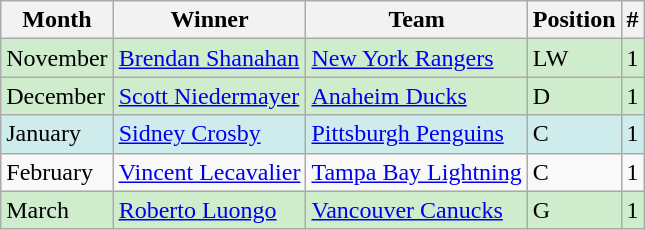<table class="wikitable">
<tr>
<th>Month</th>
<th>Winner</th>
<th>Team</th>
<th>Position</th>
<th>#</th>
</tr>
<tr bgcolor="#CFECCC">
<td>November</td>
<td><a href='#'>Brendan Shanahan</a></td>
<td><a href='#'>New York Rangers</a></td>
<td>LW</td>
<td>1</td>
</tr>
<tr bgcolor="#CFECCC">
<td>December</td>
<td><a href='#'>Scott Niedermayer</a></td>
<td><a href='#'>Anaheim Ducks</a></td>
<td>D</td>
<td>1</td>
</tr>
<tr bgcolor="#CFECEC">
<td>January</td>
<td><a href='#'>Sidney Crosby</a></td>
<td><a href='#'>Pittsburgh Penguins</a></td>
<td>C</td>
<td>1</td>
</tr>
<tr>
<td>February</td>
<td><a href='#'>Vincent Lecavalier</a></td>
<td><a href='#'>Tampa Bay Lightning</a></td>
<td>C</td>
<td>1</td>
</tr>
<tr bgcolor="#CFECCC">
<td>March</td>
<td><a href='#'>Roberto Luongo</a></td>
<td><a href='#'>Vancouver Canucks</a></td>
<td>G</td>
<td>1</td>
</tr>
</table>
